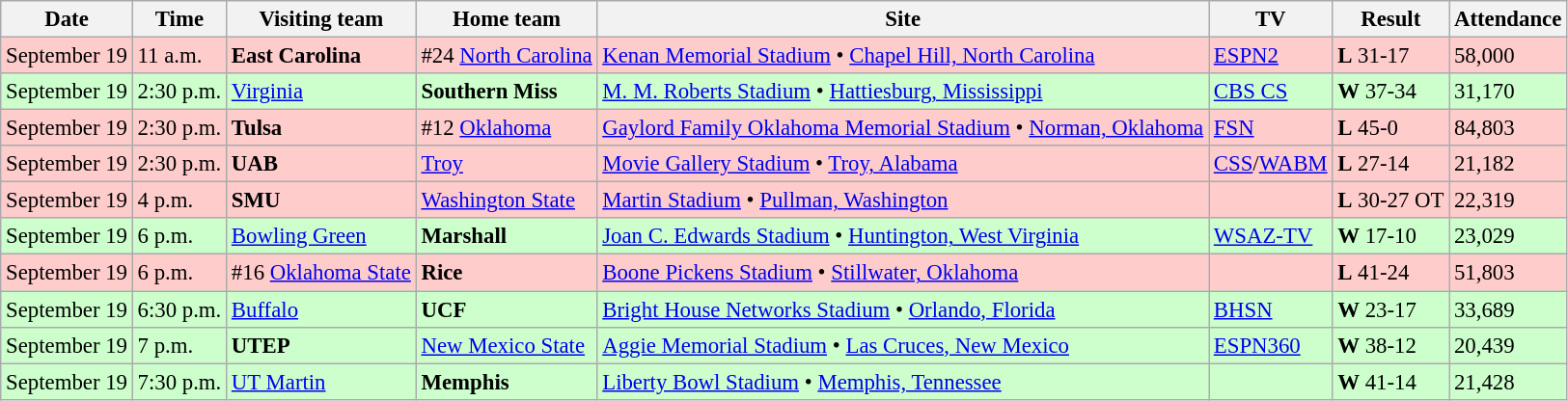<table class="wikitable" style="font-size:95%;">
<tr>
<th>Date</th>
<th>Time</th>
<th>Visiting team</th>
<th>Home team</th>
<th>Site</th>
<th>TV</th>
<th>Result</th>
<th>Attendance</th>
</tr>
<tr bgcolor=#ffcccc>
<td>September 19</td>
<td>11 a.m.</td>
<td><strong>East Carolina</strong></td>
<td>#24 <a href='#'>North Carolina</a></td>
<td><a href='#'>Kenan Memorial Stadium</a> • <a href='#'>Chapel Hill, North Carolina</a></td>
<td><a href='#'>ESPN2</a></td>
<td><strong>L</strong> 31-17</td>
<td>58,000</td>
</tr>
<tr bgcolor=#ccffcc>
<td>September 19</td>
<td>2:30 p.m.</td>
<td><a href='#'>Virginia</a></td>
<td><strong>Southern Miss</strong></td>
<td><a href='#'>M. M. Roberts Stadium</a> • <a href='#'>Hattiesburg, Mississippi</a></td>
<td><a href='#'>CBS CS</a></td>
<td><strong>W</strong> 37-34</td>
<td>31,170</td>
</tr>
<tr bgcolor=#ffcccc>
<td>September 19</td>
<td>2:30 p.m.</td>
<td><strong>Tulsa</strong></td>
<td>#12 <a href='#'>Oklahoma</a></td>
<td><a href='#'>Gaylord Family Oklahoma Memorial Stadium</a> • <a href='#'>Norman, Oklahoma</a></td>
<td><a href='#'>FSN</a></td>
<td><strong>L</strong> 45-0</td>
<td>84,803</td>
</tr>
<tr bgcolor=#ffcccc>
<td>September 19</td>
<td>2:30 p.m.</td>
<td><strong>UAB</strong></td>
<td><a href='#'>Troy</a></td>
<td><a href='#'>Movie Gallery Stadium</a> • <a href='#'>Troy, Alabama</a></td>
<td><a href='#'>CSS</a>/<a href='#'>WABM</a></td>
<td><strong>L</strong> 27-14</td>
<td>21,182</td>
</tr>
<tr bgcolor=#ffcccc>
<td>September 19</td>
<td>4 p.m.</td>
<td><strong>SMU</strong></td>
<td><a href='#'>Washington State</a></td>
<td><a href='#'>Martin Stadium</a> • <a href='#'>Pullman, Washington</a></td>
<td></td>
<td><strong>L</strong> 30-27 OT</td>
<td>22,319</td>
</tr>
<tr bgcolor=#ccffcc>
<td>September 19</td>
<td>6 p.m.</td>
<td><a href='#'>Bowling Green</a></td>
<td><strong>Marshall</strong></td>
<td><a href='#'>Joan C. Edwards Stadium</a> • <a href='#'>Huntington, West Virginia</a></td>
<td><a href='#'>WSAZ-TV</a></td>
<td><strong>W</strong> 17-10</td>
<td>23,029</td>
</tr>
<tr bgcolor=#ffcccc>
<td>September 19</td>
<td>6 p.m.</td>
<td>#16 <a href='#'>Oklahoma State</a></td>
<td><strong>Rice</strong></td>
<td><a href='#'>Boone Pickens Stadium</a> • <a href='#'>Stillwater, Oklahoma</a></td>
<td></td>
<td><strong>L</strong> 41-24</td>
<td>51,803</td>
</tr>
<tr bgcolor=#ccffcc>
<td>September 19</td>
<td>6:30 p.m.</td>
<td><a href='#'>Buffalo</a></td>
<td><strong>UCF</strong></td>
<td><a href='#'>Bright House Networks Stadium</a> • <a href='#'>Orlando, Florida</a></td>
<td><a href='#'>BHSN</a></td>
<td><strong>W</strong> 23-17</td>
<td>33,689</td>
</tr>
<tr bgcolor=#ccffcc>
<td>September 19</td>
<td>7 p.m.</td>
<td><strong>UTEP</strong></td>
<td><a href='#'>New Mexico State</a></td>
<td><a href='#'>Aggie Memorial Stadium</a> • <a href='#'>Las Cruces, New Mexico</a></td>
<td><a href='#'>ESPN360</a></td>
<td><strong>W</strong> 38-12</td>
<td>20,439</td>
</tr>
<tr bgcolor=#ccffcc>
<td>September 19</td>
<td>7:30 p.m.</td>
<td><a href='#'>UT Martin</a></td>
<td><strong>Memphis</strong></td>
<td><a href='#'>Liberty Bowl Stadium</a> • <a href='#'>Memphis, Tennessee</a></td>
<td></td>
<td><strong>W</strong> 41-14</td>
<td>21,428</td>
</tr>
</table>
